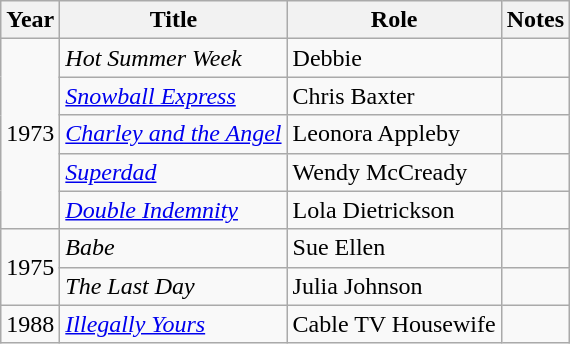<table class="wikitable sortable">
<tr>
<th>Year</th>
<th>Title</th>
<th>Role</th>
<th class = "unsortable">Notes</th>
</tr>
<tr>
<td rowspan=5>1973</td>
<td><em>Hot Summer Week</em></td>
<td>Debbie</td>
<td></td>
</tr>
<tr>
<td><em><a href='#'>Snowball Express</a></em></td>
<td>Chris Baxter</td>
<td></td>
</tr>
<tr>
<td><em><a href='#'>Charley and the Angel</a></em></td>
<td>Leonora Appleby</td>
<td></td>
</tr>
<tr>
<td><em><a href='#'>Superdad</a></em></td>
<td>Wendy McCready</td>
<td></td>
</tr>
<tr>
<td><em><a href='#'>Double Indemnity</a></em></td>
<td>Lola Dietrickson</td>
<td></td>
</tr>
<tr>
<td rowspan=2>1975</td>
<td><em>Babe</em></td>
<td>Sue Ellen</td>
<td></td>
</tr>
<tr>
<td><em>The Last Day</em></td>
<td>Julia Johnson</td>
<td></td>
</tr>
<tr>
<td>1988</td>
<td><em><a href='#'>Illegally Yours</a></em></td>
<td>Cable TV Housewife</td>
<td></td>
</tr>
</table>
